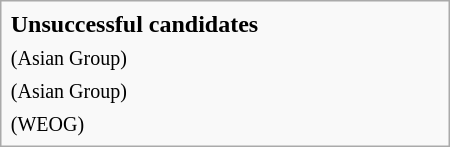<table class="infobox" style="width:300px;">
<tr>
<td><strong>Unsuccessful candidates</strong></td>
</tr>
<tr>
<td> <small>(Asian Group)</small></td>
</tr>
<tr>
<td> <small>(Asian Group)</small></td>
</tr>
<tr>
<td> <small>(WEOG)</small></td>
</tr>
</table>
